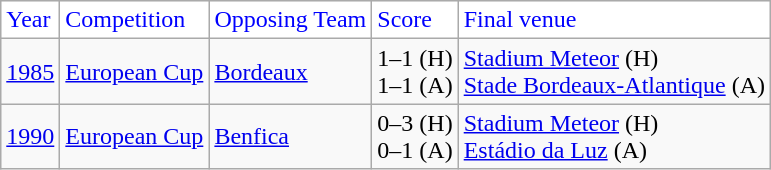<table class="wikitable">
<tr>
<td style="background:white;color:blue">Year</td>
<td style="background:white;color:blue">Competition</td>
<td style="background:white;color:blue">Opposing Team</td>
<td style="background:white;color:blue">Score</td>
<td style="background:white;color:blue">Final venue</td>
</tr>
<tr>
<td bgcolor=><a href='#'>1985</a></td>
<td><a href='#'>European Cup</a></td>
<td> <a href='#'>Bordeaux</a></td>
<td>1–1 (H) <br> 1–1 (A)</td>
<td><a href='#'>Stadium Meteor</a> (H)<br> <a href='#'>Stade Bordeaux-Atlantique</a> (A)</td>
</tr>
<tr>
<td bgcolor=><a href='#'>1990</a></td>
<td><a href='#'>European Cup</a></td>
<td> <a href='#'>Benfica</a></td>
<td>0–3 (H) <br> 0–1 (A)</td>
<td><a href='#'>Stadium Meteor</a> (H)<br> <a href='#'>Estádio da Luz</a> (A)</td>
</tr>
</table>
